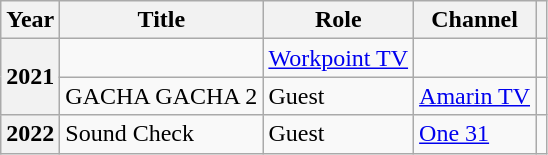<table class="wikitable sortable plainrowheaders">
<tr>
<th scope="col">Year</th>
<th scope="col">Title</th>
<th scope="col">Role</th>
<th class="unsortable" scope="col">Channel</th>
<th class="unsortable" scope="col"></th>
</tr>
<tr>
<th scope="row" rowspan="2">2021</th>
<td></td>
<td><a href='#'>Workpoint TV</a></td>
<td></td>
</tr>
<tr>
<td>GACHA GACHA  2</td>
<td>Guest</td>
<td><a href='#'>Amarin TV</a></td>
<td></td>
</tr>
<tr>
<th scope="row" rowspan="1">2022</th>
<td>Sound Check</td>
<td>Guest</td>
<td><a href='#'>One 31</a></td>
<td></td>
</tr>
</table>
